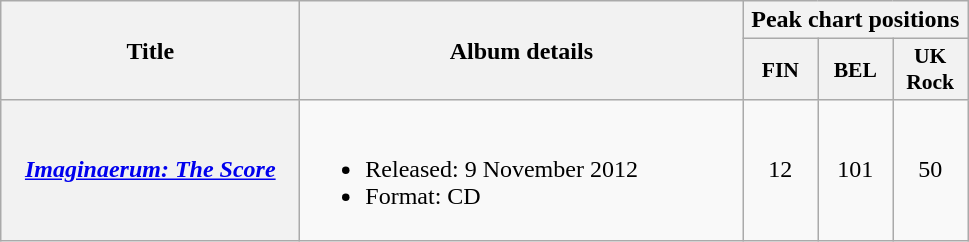<table class="wikitable plainrowheaders">
<tr>
<th scope="col" rowspan="2" style="width:12em;">Title</th>
<th scope="col" rowspan="2" style="width:18em;">Album details</th>
<th scope="col" colspan="3">Peak chart positions</th>
</tr>
<tr>
<th scope="col" style="width:3em;font-size:90%;">FIN<br></th>
<th scope="col" style="width:3em;font-size:90%;">BEL<br></th>
<th scope="col" style="width:3em;font-size:90%;">UK<br>Rock<br></th>
</tr>
<tr>
<th scope="row"><em><a href='#'>Imaginaerum: The Score</a></em></th>
<td><br><ul><li>Released: 9 November 2012</li><li>Format: CD</li></ul></td>
<td align="center">12</td>
<td align="center">101</td>
<td align="center">50</td>
</tr>
</table>
